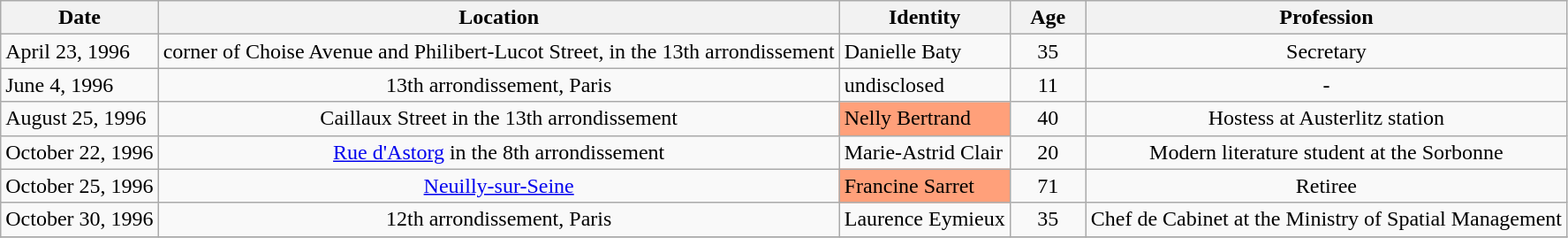<table class="wikitable centre">
<tr>
<th scope="col">Date</th>
<th scope="col">Location</th>
<th scope="col">Identity</th>
<th scope="col" style="width:50px;">Age</th>
<th scope="col">Profession</th>
</tr>
<tr>
<td scope="row" style="text-align: left;">April 23, 1996</td>
<td style="text-align: center;">corner of Choise Avenue and Philibert-Lucot Street, in the 13th arrondissement</td>
<td>Danielle Baty</td>
<td style="text-align: center;">35</td>
<td style="text-align: center;">Secretary</td>
</tr>
<tr>
<td scope="row" style="text-align: left;">June 4, 1996</td>
<td style="text-align: center;">13th arrondissement, Paris</td>
<td>undisclosed</td>
<td style="text-align: center;">11</td>
<td style="text-align: center;">-</td>
</tr>
<tr>
<td scope="row" style="text-align: left;">August 25, 1996</td>
<td style="text-align: center;">Caillaux Street in the 13th arrondissement</td>
<td style="background:LightSalmon">Nelly Bertrand</td>
<td style="text-align: center;">40</td>
<td style="text-align: center;">Hostess at Austerlitz station</td>
</tr>
<tr>
<td scope="row" style="text-align: left;">October 22, 1996</td>
<td style="text-align: center;"><a href='#'>Rue d'Astorg</a> in the 8th arrondissement</td>
<td>Marie-Astrid Clair</td>
<td style="text-align: center;">20</td>
<td style="text-align: center;">Modern literature student at the Sorbonne</td>
</tr>
<tr>
<td scope="row" style="text-align: left;">October 25, 1996</td>
<td style="text-align: center;"><a href='#'>Neuilly-sur-Seine</a></td>
<td style="background:LightSalmon">Francine Sarret</td>
<td style="text-align: center;">71</td>
<td style="text-align: center;">Retiree</td>
</tr>
<tr>
<td scope="row" style="text-align: left;">October 30, 1996</td>
<td style="text-align: center;">12th arrondissement, Paris</td>
<td>Laurence Eymieux</td>
<td style="text-align: center;">35</td>
<td style="text-align: center;">Chef de Cabinet at the Ministry of Spatial Management</td>
</tr>
<tr>
</tr>
</table>
